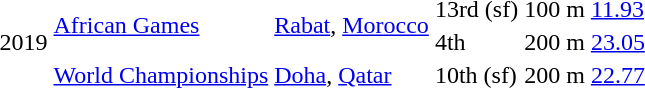<table>
<tr>
<td rowspan=3>2019</td>
<td rowspan=2><a href='#'>African Games</a></td>
<td rowspan=2><a href='#'>Rabat</a>, <a href='#'>Morocco</a></td>
<td>13rd (sf)</td>
<td>100 m</td>
<td><a href='#'>11.93</a></td>
</tr>
<tr>
<td>4th</td>
<td>200 m</td>
<td><a href='#'>23.05</a></td>
</tr>
<tr>
<td><a href='#'>World Championships</a></td>
<td><a href='#'>Doha</a>, <a href='#'>Qatar</a></td>
<td>10th (sf)</td>
<td>200 m</td>
<td><a href='#'>22.77</a></td>
</tr>
<tr>
</tr>
</table>
